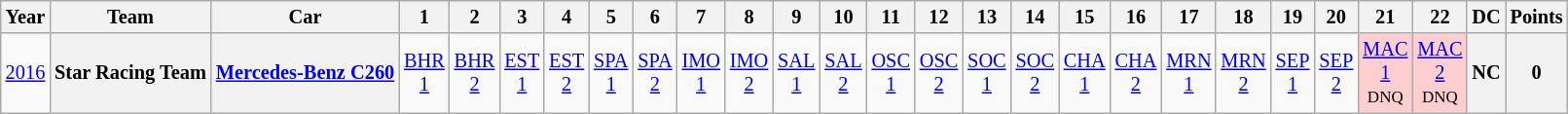<table class="wikitable" style="text-align:center; font-size:85%">
<tr>
<th>Year</th>
<th>Team</th>
<th>Car</th>
<th>1</th>
<th>2</th>
<th>3</th>
<th>4</th>
<th>5</th>
<th>6</th>
<th>7</th>
<th>8</th>
<th>9</th>
<th>10</th>
<th>11</th>
<th>12</th>
<th>13</th>
<th>14</th>
<th>15</th>
<th>16</th>
<th>17</th>
<th>18</th>
<th>19</th>
<th>20</th>
<th>21</th>
<th>22</th>
<th>DC</th>
<th>Points</th>
</tr>
<tr>
<td><a href='#'>2016</a></td>
<th>Star Racing Team</th>
<th><a href='#'>Mercedes-Benz C260</a></th>
<td><a href='#'>BHR<br>1</a></td>
<td><a href='#'>BHR<br>2</a></td>
<td><a href='#'>EST<br>1</a></td>
<td><a href='#'>EST<br>2</a></td>
<td><a href='#'>SPA<br>1</a></td>
<td><a href='#'>SPA<br>2</a></td>
<td><a href='#'>IMO<br>1</a></td>
<td><a href='#'>IMO<br>2</a></td>
<td><a href='#'>SAL<br>1</a></td>
<td><a href='#'>SAL<br>2</a></td>
<td><a href='#'>OSC<br>1</a></td>
<td><a href='#'>OSC<br>2</a></td>
<td><a href='#'>SOC<br>1</a></td>
<td><a href='#'>SOC<br>2</a></td>
<td><a href='#'>CHA<br>1</a></td>
<td><a href='#'>CHA<br>2</a></td>
<td><a href='#'>MRN<br>1</a></td>
<td><a href='#'>MRN<br>2</a></td>
<td><a href='#'>SEP<br>1</a></td>
<td><a href='#'>SEP<br>2</a></td>
<td style="background:#FFCFCF;"><a href='#'>MAC<br>1</a><br><small>DNQ</small></td>
<td style="background:#FFCFCF;"><a href='#'>MAC<br>2</a><br><small>DNQ</small></td>
<th>NC</th>
<th>0</th>
</tr>
</table>
